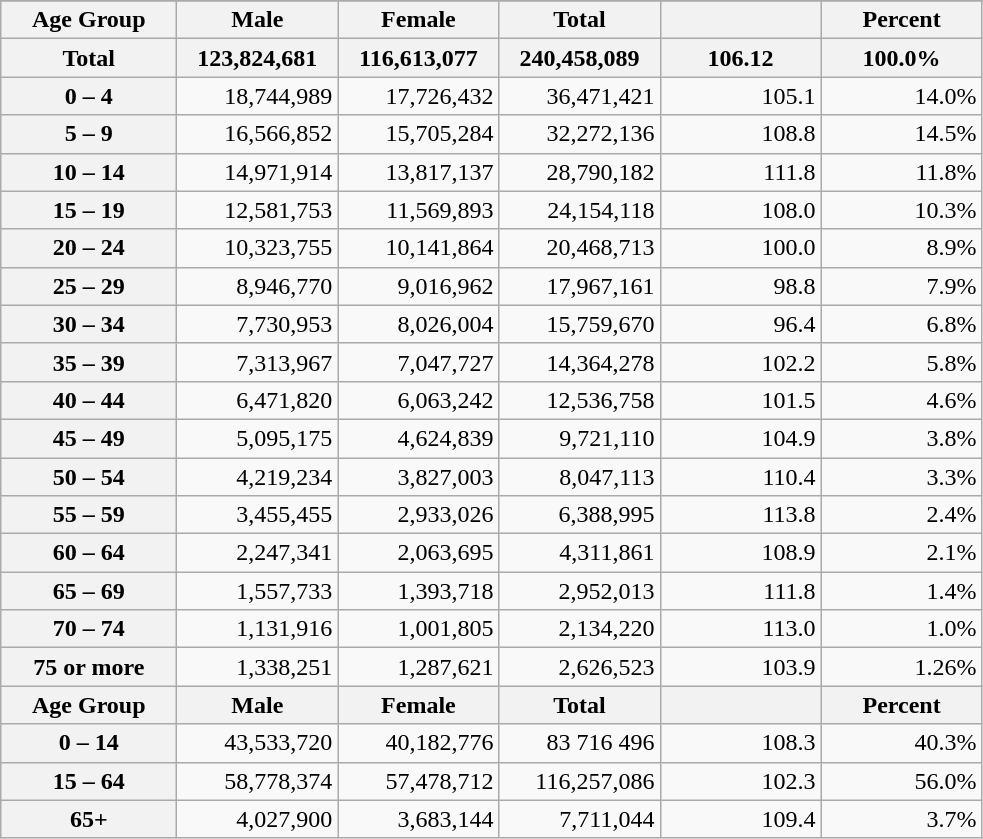<table class="wikitable" style=text-align:right>
<tr class=static-row-header style=vertical-align:bottom>
</tr>
<tr>
<th width="110">Age Group</th>
<th width="100">Male</th>
<th width="100">Female</th>
<th width="100">Total</th>
<th width="100"></th>
<th width="100">Percent</th>
</tr>
<tr>
<th>Total</th>
<th>123,824,681</th>
<th>116,613,077</th>
<th>240,458,089</th>
<th>106.12</th>
<th>100.0%</th>
</tr>
<tr>
<th>0 – 4</th>
<td>18,744,989</td>
<td>17,726,432</td>
<td>36,471,421</td>
<td>105.1</td>
<td>14.0%</td>
</tr>
<tr>
<th>5 – 9</th>
<td>16,566,852</td>
<td>15,705,284</td>
<td>32,272,136</td>
<td>108.8</td>
<td>14.5%</td>
</tr>
<tr>
<th>10 – 14</th>
<td>14,971,914</td>
<td>13,817,137</td>
<td>28,790,182</td>
<td>111.8</td>
<td>11.8%</td>
</tr>
<tr>
<th>15 – 19</th>
<td>12,581,753</td>
<td>11,569,893</td>
<td>24,154,118</td>
<td>108.0</td>
<td>10.3%</td>
</tr>
<tr>
<th>20 – 24</th>
<td>10,323,755</td>
<td>10,141,864</td>
<td>20,468,713</td>
<td>100.0</td>
<td>8.9%</td>
</tr>
<tr>
<th>25 – 29</th>
<td>8,946,770</td>
<td>9,016,962</td>
<td>17,967,161</td>
<td>98.8</td>
<td>7.9%</td>
</tr>
<tr>
<th>30 – 34</th>
<td>7,730,953</td>
<td>8,026,004</td>
<td>15,759,670</td>
<td>96.4</td>
<td>6.8%</td>
</tr>
<tr>
<th>35 – 39</th>
<td>7,313,967</td>
<td>7,047,727</td>
<td>14,364,278</td>
<td>102.2</td>
<td>5.8%</td>
</tr>
<tr>
<th>40 – 44</th>
<td>6,471,820</td>
<td>6,063,242</td>
<td>12,536,758</td>
<td>101.5</td>
<td>4.6%</td>
</tr>
<tr>
<th>45 – 49</th>
<td>5,095,175</td>
<td>4,624,839</td>
<td>9,721,110</td>
<td>104.9</td>
<td>3.8%</td>
</tr>
<tr>
<th>50 – 54</th>
<td>4,219,234</td>
<td>3,827,003</td>
<td>8,047,113</td>
<td>110.4</td>
<td>3.3%</td>
</tr>
<tr>
<th>55 – 59</th>
<td>3,455,455</td>
<td>2,933,026</td>
<td>6,388,995</td>
<td>113.8</td>
<td>2.4%</td>
</tr>
<tr>
<th>60 – 64</th>
<td>2,247,341</td>
<td>2,063,695</td>
<td>4,311,861</td>
<td>108.9</td>
<td>2.1%</td>
</tr>
<tr>
<th>65 – 69</th>
<td>1,557,733</td>
<td>1,393,718</td>
<td>2,952,013</td>
<td>111.8</td>
<td>1.4%</td>
</tr>
<tr>
<th>70 – 74</th>
<td>1,131,916</td>
<td>1,001,805</td>
<td>2,134,220</td>
<td>113.0</td>
<td>1.0%</td>
</tr>
<tr>
<th>75 or more</th>
<td>1,338,251</td>
<td>1,287,621</td>
<td>2,626,523</td>
<td>103.9</td>
<td>1.26%</td>
</tr>
<tr>
<th width="110">Age Group</th>
<th width="100">Male</th>
<th width="100">Female</th>
<th width="100">Total</th>
<th width="100"></th>
<th width="100">Percent</th>
</tr>
<tr>
<th>0 – 14</th>
<td>43,533,720</td>
<td>40,182,776</td>
<td>83 716 496</td>
<td>108.3</td>
<td>40.3%</td>
</tr>
<tr>
<th>15 – 64</th>
<td>58,778,374</td>
<td>57,478,712</td>
<td>116,257,086</td>
<td>102.3</td>
<td>56.0%</td>
</tr>
<tr>
<th>65+</th>
<td>4,027,900</td>
<td>3,683,144</td>
<td>7,711,044</td>
<td>109.4</td>
<td>3.7%</td>
</tr>
</table>
